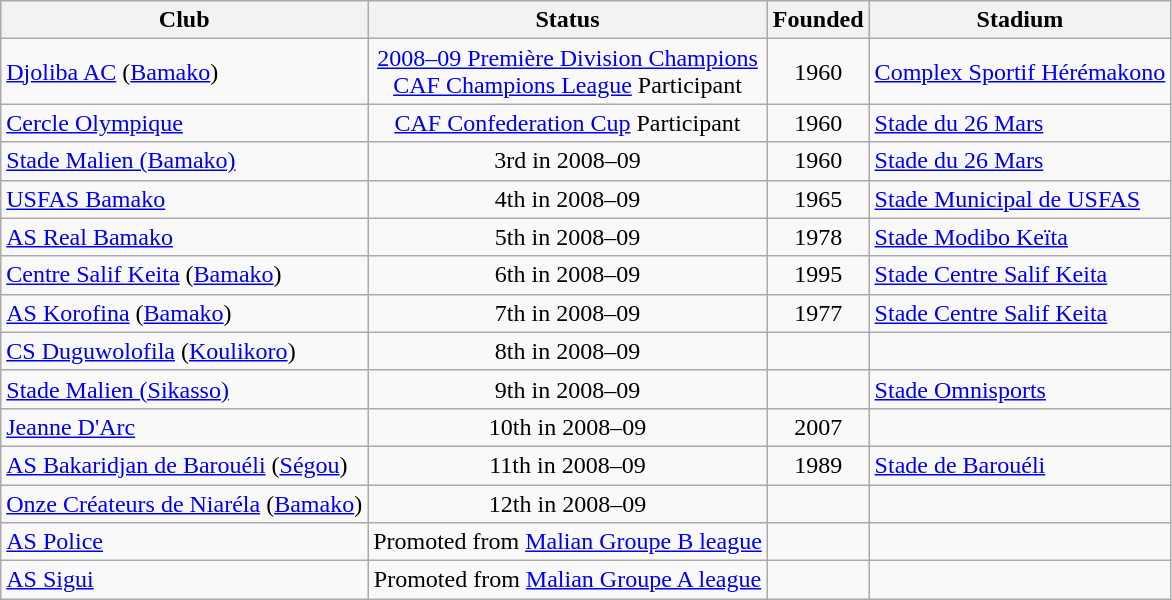<table class="wikitable">
<tr>
<th>Club</th>
<th>Status</th>
<th>Founded</th>
<th>Stadium</th>
</tr>
<tr>
<td><a href='#'>Djoliba AC</a> (<a href='#'>Bamako</a>)</td>
<td align="center"><a href='#'>2008–09 Première Division Champions</a><br><a href='#'>CAF Champions League</a> Participant</td>
<td align=center>1960</td>
<td><a href='#'>Complex Sportif Hérémakono</a></td>
</tr>
<tr>
<td><a href='#'>Cercle Olympique</a></td>
<td align="center"><a href='#'>CAF Confederation Cup</a> Participant</td>
<td align=center>1960</td>
<td><a href='#'>Stade du 26 Mars</a></td>
</tr>
<tr>
<td><a href='#'>Stade Malien (Bamako)</a></td>
<td align=center>3rd in 2008–09</td>
<td align=center>1960</td>
<td><a href='#'>Stade du 26 Mars</a></td>
</tr>
<tr>
<td><a href='#'>USFAS Bamako</a></td>
<td align=center>4th in 2008–09</td>
<td align=center>1965</td>
<td><a href='#'>Stade Municipal de USFAS</a></td>
</tr>
<tr>
<td><a href='#'>AS Real Bamako</a></td>
<td align=center>5th in 2008–09</td>
<td align=center>1978</td>
<td><a href='#'>Stade Modibo Keïta</a></td>
</tr>
<tr>
<td><a href='#'>Centre Salif Keita</a> (<a href='#'>Bamako</a>)</td>
<td align=center>6th in 2008–09</td>
<td align=center>1995</td>
<td><a href='#'>Stade Centre Salif Keita</a></td>
</tr>
<tr>
<td><a href='#'>AS Korofina</a> (<a href='#'>Bamako</a>)</td>
<td align=center>7th in 2008–09</td>
<td align=center>1977</td>
<td><a href='#'>Stade Centre Salif Keita</a></td>
</tr>
<tr>
<td><a href='#'>CS Duguwolofila</a> (<a href='#'>Koulikoro</a>)</td>
<td align=center>8th in 2008–09</td>
<td align=center></td>
<td></td>
</tr>
<tr>
<td><a href='#'>Stade Malien (Sikasso)</a></td>
<td align=center>9th in 2008–09</td>
<td align=center></td>
<td><a href='#'>Stade Omnisports</a></td>
</tr>
<tr>
<td><a href='#'>Jeanne D'Arc</a></td>
<td align=center>10th in 2008–09</td>
<td align=center>2007</td>
<td></td>
</tr>
<tr>
<td><a href='#'>AS Bakaridjan de Barouéli</a> (<a href='#'>Ségou</a>)</td>
<td align=center>11th in 2008–09</td>
<td align=center>1989</td>
<td><a href='#'>Stade de Barouéli</a></td>
</tr>
<tr>
<td><a href='#'>Onze Créateurs de Niaréla</a> (<a href='#'>Bamako</a>)</td>
<td align=center>12th in 2008–09</td>
<td align=center></td>
<td></td>
</tr>
<tr>
<td><a href='#'>AS Police</a></td>
<td align="center">Promoted from <a href='#'>Malian Groupe B league</a></td>
<td align=center></td>
<td></td>
</tr>
<tr>
<td><a href='#'>AS Sigui</a></td>
<td align="center">Promoted from <a href='#'>Malian Groupe A league</a></td>
<td align=center></td>
<td></td>
</tr>
</table>
